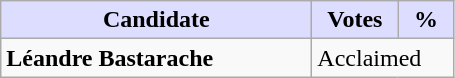<table class="wikitable">
<tr>
<th style="background:#ddf; width:200px;">Candidate</th>
<th style="background:#ddf; width:50px;">Votes</th>
<th style="background:#ddf; width:30px;">%</th>
</tr>
<tr>
<td><strong>Léandre Bastarache</strong></td>
<td colspan="2">Acclaimed</td>
</tr>
</table>
